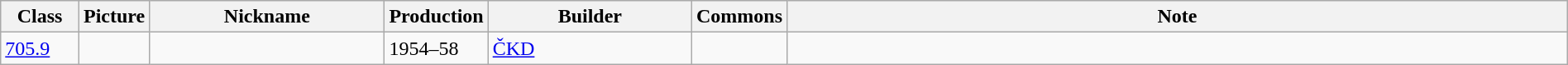<table class="wikitable" border="1" width="100%">
<tr>
<th width="5%">Class</th>
<th width="1%">Picture</th>
<th width="15%">Nickname</th>
<th width="6%">Production</th>
<th width="13%">Builder</th>
<th width="1%">Commons</th>
<th>Note</th>
</tr>
<tr>
<td><a href='#'>705.9</a></td>
<td></td>
<td></td>
<td>1954–58</td>
<td><a href='#'>ČKD</a></td>
<td></td>
<td></td>
</tr>
</table>
